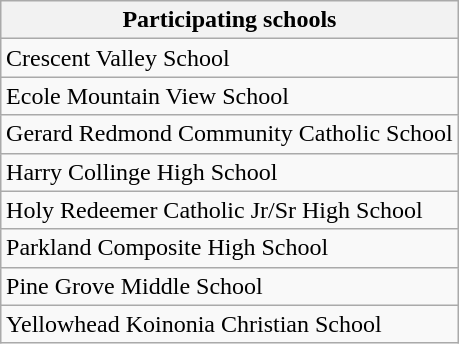<table class="wikitable" align=right>
<tr>
<th>Participating schools</th>
</tr>
<tr>
<td>Crescent Valley School</td>
</tr>
<tr>
<td>Ecole Mountain View School</td>
</tr>
<tr>
<td>Gerard Redmond Community Catholic School</td>
</tr>
<tr>
<td>Harry Collinge High School</td>
</tr>
<tr>
<td>Holy Redeemer Catholic Jr/Sr High School</td>
</tr>
<tr>
<td>Parkland Composite High School</td>
</tr>
<tr>
<td>Pine Grove Middle School</td>
</tr>
<tr>
<td>Yellowhead Koinonia Christian School</td>
</tr>
</table>
